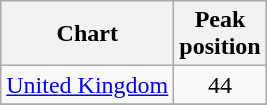<table class="wikitable sortable">
<tr>
<th align="center">Chart</th>
<th align="center">Peak<br>position</th>
</tr>
<tr>
<td align="left"><a href='#'>United Kingdom</a></td>
<td align="center">44</td>
</tr>
<tr>
</tr>
</table>
